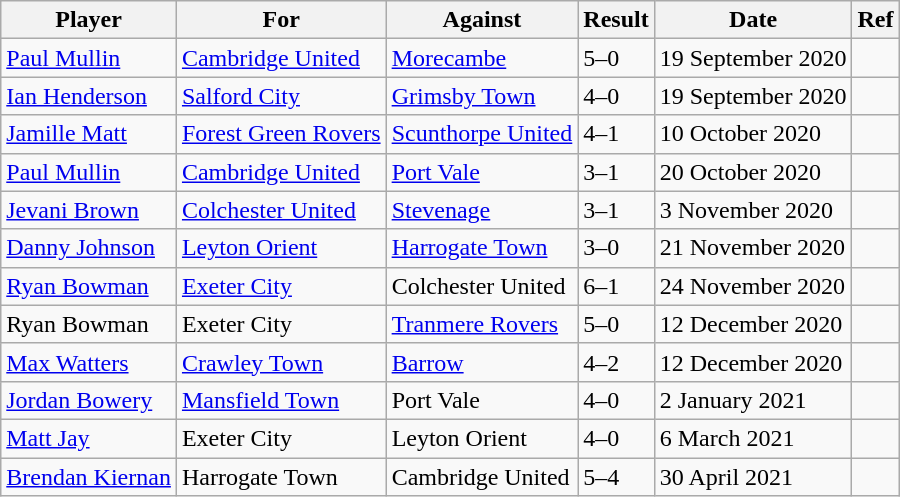<table class="wikitable">
<tr>
<th>Player</th>
<th>For</th>
<th>Against</th>
<th>Result</th>
<th>Date</th>
<th>Ref</th>
</tr>
<tr>
<td><a href='#'>Paul Mullin</a></td>
<td><a href='#'>Cambridge United</a></td>
<td><a href='#'>Morecambe</a></td>
<td>5–0</td>
<td>19 September 2020</td>
<td></td>
</tr>
<tr>
<td><a href='#'>Ian Henderson</a></td>
<td><a href='#'>Salford City</a></td>
<td><a href='#'>Grimsby Town</a></td>
<td>4–0</td>
<td>19 September 2020</td>
<td></td>
</tr>
<tr>
<td><a href='#'>Jamille Matt</a></td>
<td><a href='#'>Forest Green Rovers</a></td>
<td><a href='#'>Scunthorpe United</a></td>
<td>4–1</td>
<td>10 October 2020</td>
<td></td>
</tr>
<tr>
<td><a href='#'>Paul Mullin</a></td>
<td><a href='#'>Cambridge United</a></td>
<td><a href='#'>Port Vale</a></td>
<td>3–1</td>
<td>20 October 2020</td>
<td></td>
</tr>
<tr>
<td><a href='#'>Jevani Brown</a></td>
<td><a href='#'>Colchester United</a></td>
<td><a href='#'>Stevenage</a></td>
<td>3–1</td>
<td>3 November 2020</td>
<td></td>
</tr>
<tr>
<td><a href='#'>Danny Johnson</a></td>
<td><a href='#'>Leyton Orient</a></td>
<td><a href='#'>Harrogate Town</a></td>
<td>3–0</td>
<td>21 November 2020</td>
<td></td>
</tr>
<tr>
<td><a href='#'>Ryan Bowman</a></td>
<td><a href='#'>Exeter City</a></td>
<td>Colchester United</td>
<td>6–1</td>
<td>24 November 2020</td>
<td></td>
</tr>
<tr>
<td>Ryan Bowman</td>
<td>Exeter City</td>
<td><a href='#'>Tranmere Rovers</a></td>
<td>5–0</td>
<td>12 December 2020</td>
<td></td>
</tr>
<tr>
<td><a href='#'>Max Watters</a></td>
<td><a href='#'>Crawley Town</a></td>
<td><a href='#'>Barrow</a></td>
<td>4–2</td>
<td>12 December 2020</td>
<td></td>
</tr>
<tr>
<td><a href='#'>Jordan Bowery</a></td>
<td><a href='#'>Mansfield Town</a></td>
<td>Port Vale</td>
<td>4–0</td>
<td>2 January 2021</td>
<td></td>
</tr>
<tr>
<td><a href='#'>Matt Jay</a></td>
<td>Exeter City</td>
<td>Leyton Orient</td>
<td>4–0</td>
<td>6 March 2021</td>
<td></td>
</tr>
<tr>
<td><a href='#'>Brendan Kiernan</a></td>
<td>Harrogate Town</td>
<td>Cambridge United</td>
<td>5–4</td>
<td>30 April 2021</td>
<td></td>
</tr>
</table>
